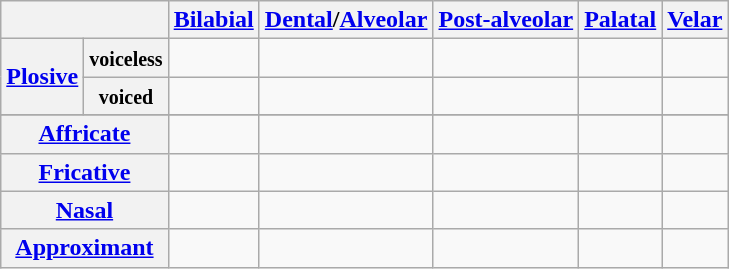<table class="wikitable" style="text-align:center;">
<tr>
<th colspan=2></th>
<th><a href='#'>Bilabial</a></th>
<th><a href='#'>Dental</a>/<a href='#'>Alveolar</a></th>
<th><a href='#'>Post-alveolar</a></th>
<th><a href='#'>Palatal</a></th>
<th><a href='#'>Velar</a></th>
</tr>
<tr>
<th rowspan=2><a href='#'>Plosive</a></th>
<th><small>voiceless</small></th>
<td></td>
<td></td>
<td></td>
<td></td>
<td></td>
</tr>
<tr>
<th><small>voiced</small></th>
<td></td>
<td></td>
<td></td>
<td></td>
<td></td>
</tr>
<tr>
</tr>
<tr>
<th colspan=2><a href='#'>Affricate</a></th>
<td></td>
<td></td>
<td></td>
<td></td>
<td></td>
</tr>
<tr>
<th colspan=2><a href='#'>Fricative</a></th>
<td></td>
<td></td>
<td></td>
<td></td>
<td></td>
</tr>
<tr>
<th colspan=2><a href='#'>Nasal</a></th>
<td></td>
<td></td>
<td></td>
<td></td>
<td></td>
</tr>
<tr>
<th colspan=2><a href='#'>Approximant</a></th>
<td></td>
<td></td>
<td></td>
<td></td>
<td></td>
</tr>
</table>
